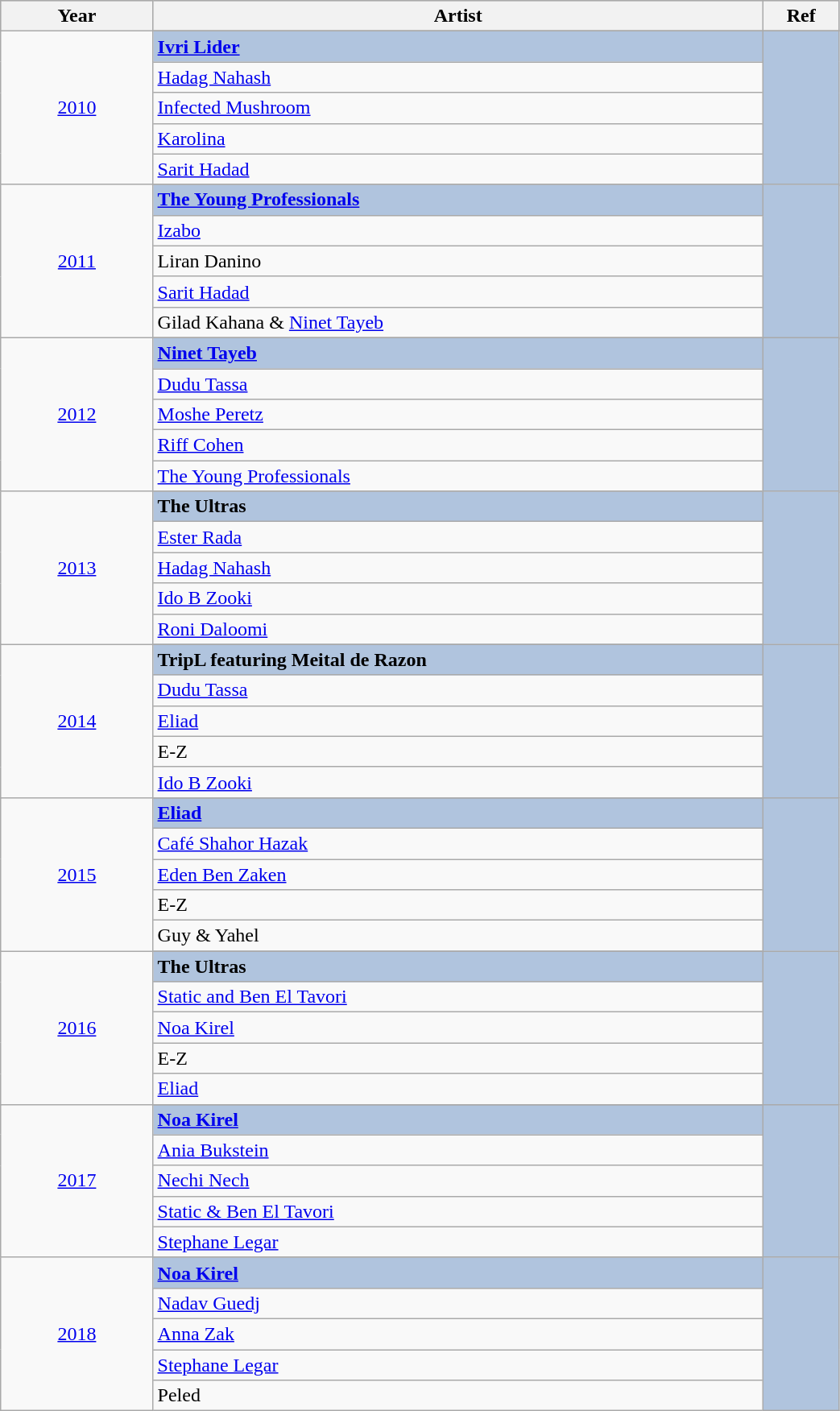<table class="wikitable" style="width:55%;">
<tr style="background:#bebebe;">
<th style="width:10%;">Year</th>
<th style="width:40%;">Artist</th>
<th style="width:5%;">Ref</th>
</tr>
<tr>
<td rowspan="6" align="center"><a href='#'>2010</a></td>
</tr>
<tr style="background:#B0C4DE">
<td><strong><a href='#'>Ivri Lider</a></strong></td>
<td rowspan="6" align="center"></td>
</tr>
<tr>
<td><a href='#'>Hadag Nahash</a></td>
</tr>
<tr>
<td><a href='#'>Infected Mushroom</a></td>
</tr>
<tr>
<td><a href='#'>Karolina</a></td>
</tr>
<tr>
<td><a href='#'>Sarit Hadad</a></td>
</tr>
<tr>
<td rowspan="6" align="center"><a href='#'>2011</a></td>
</tr>
<tr style="background:#B0C4DE">
<td><strong><a href='#'>The Young Professionals</a></strong></td>
<td rowspan="6" align="center"></td>
</tr>
<tr>
<td><a href='#'>Izabo</a></td>
</tr>
<tr>
<td>Liran Danino</td>
</tr>
<tr>
<td><a href='#'>Sarit Hadad</a></td>
</tr>
<tr>
<td>Gilad Kahana & <a href='#'>Ninet Tayeb</a></td>
</tr>
<tr>
<td rowspan="6" align="center"><a href='#'>2012</a></td>
</tr>
<tr style="background:#B0C4DE">
<td><strong><a href='#'>Ninet Tayeb</a></strong></td>
<td rowspan="6" align="center"></td>
</tr>
<tr>
<td><a href='#'>Dudu Tassa</a></td>
</tr>
<tr>
<td><a href='#'>Moshe Peretz</a></td>
</tr>
<tr>
<td><a href='#'>Riff Cohen</a></td>
</tr>
<tr>
<td><a href='#'>The Young Professionals</a></td>
</tr>
<tr>
<td rowspan="6" align="center"><a href='#'>2013</a></td>
</tr>
<tr style="background:#B0C4DE">
<td><strong>The Ultras</strong></td>
<td rowspan="6" align="center"></td>
</tr>
<tr>
<td><a href='#'>Ester Rada</a></td>
</tr>
<tr>
<td><a href='#'>Hadag Nahash</a></td>
</tr>
<tr>
<td><a href='#'>Ido B Zooki</a></td>
</tr>
<tr>
<td><a href='#'>Roni Daloomi</a></td>
</tr>
<tr>
<td rowspan="6" align="center"><a href='#'>2014</a></td>
</tr>
<tr style="background:#B0C4DE">
<td><strong>TripL featuring Meital de Razon</strong></td>
<td rowspan="6" align="center"></td>
</tr>
<tr>
<td><a href='#'>Dudu Tassa</a></td>
</tr>
<tr>
<td><a href='#'>Eliad</a></td>
</tr>
<tr>
<td>E-Z</td>
</tr>
<tr>
<td><a href='#'>Ido B Zooki</a></td>
</tr>
<tr>
<td rowspan="6" align="center"><a href='#'>2015</a></td>
</tr>
<tr style="background:#B0C4DE">
<td><strong><a href='#'>Eliad</a></strong></td>
<td rowspan="6" align="center"></td>
</tr>
<tr>
<td><a href='#'>Café Shahor Hazak</a></td>
</tr>
<tr>
<td><a href='#'>Eden Ben Zaken</a></td>
</tr>
<tr>
<td>E-Z</td>
</tr>
<tr>
<td>Guy & Yahel</td>
</tr>
<tr>
<td rowspan="6" align="center"><a href='#'>2016</a></td>
</tr>
<tr style="background:#B0C4DE">
<td><strong>The Ultras</strong></td>
<td rowspan="6" align="center"></td>
</tr>
<tr>
<td><a href='#'>Static and Ben El Tavori</a></td>
</tr>
<tr>
<td><a href='#'>Noa Kirel</a></td>
</tr>
<tr>
<td>E-Z</td>
</tr>
<tr>
<td><a href='#'>Eliad</a></td>
</tr>
<tr>
<td rowspan="6" align="center"><a href='#'>2017</a></td>
</tr>
<tr style="background:#B0C4DE">
<td><strong><a href='#'>Noa Kirel</a></strong></td>
<td rowspan="6" align="center"></td>
</tr>
<tr>
<td><a href='#'>Ania Bukstein</a></td>
</tr>
<tr>
<td><a href='#'>Nechi Nech</a></td>
</tr>
<tr>
<td><a href='#'>Static & Ben El Tavori</a></td>
</tr>
<tr>
<td><a href='#'>Stephane Legar</a></td>
</tr>
<tr>
<td rowspan="6" align="center"><a href='#'>2018</a></td>
</tr>
<tr style="background:#B0C4DE">
<td><strong><a href='#'>Noa Kirel</a></strong></td>
<td rowspan="6" align="center"></td>
</tr>
<tr>
<td><a href='#'>Nadav Guedj</a></td>
</tr>
<tr>
<td><a href='#'>Anna Zak</a></td>
</tr>
<tr>
<td><a href='#'>Stephane Legar</a></td>
</tr>
<tr>
<td>Peled</td>
</tr>
</table>
